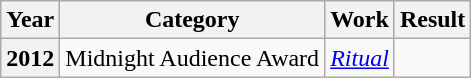<table class="wikitable plainrowheaders sortable">
<tr>
<th>Year</th>
<th>Category</th>
<th>Work</th>
<th>Result</th>
</tr>
<tr>
<th>2012</th>
<td>Midnight Audience Award</td>
<td><a href='#'><em>Ritual</em></a></td>
<td></td>
</tr>
</table>
